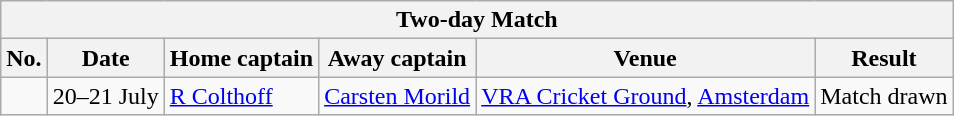<table class="wikitable">
<tr>
<th colspan="9">Two-day Match</th>
</tr>
<tr>
<th>No.</th>
<th>Date</th>
<th>Home captain</th>
<th>Away captain</th>
<th>Venue</th>
<th>Result</th>
</tr>
<tr>
<td></td>
<td>20–21 July</td>
<td><a href='#'>R Colthoff</a></td>
<td><a href='#'>Carsten Morild</a></td>
<td><a href='#'>VRA Cricket Ground</a>, <a href='#'>Amsterdam</a></td>
<td>Match drawn</td>
</tr>
</table>
